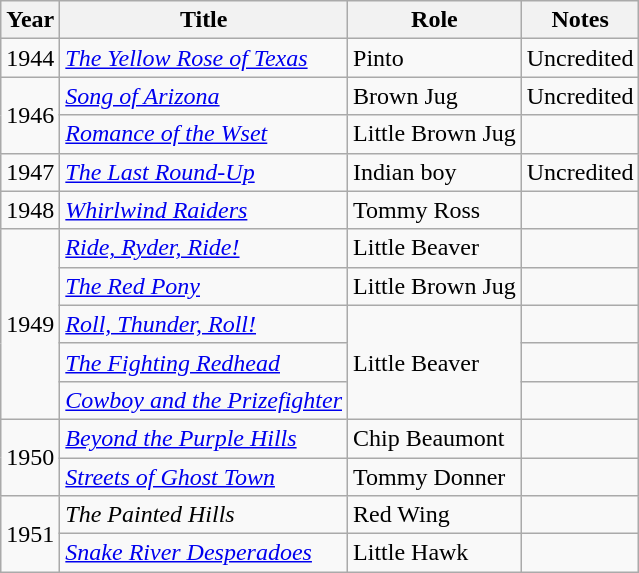<table class="wikitable">
<tr>
<th>Year</th>
<th>Title</th>
<th>Role</th>
<th>Notes</th>
</tr>
<tr>
<td rowspan=1>1944</td>
<td><em><a href='#'>The Yellow Rose of Texas</a></em></td>
<td>Pinto</td>
<td>Uncredited</td>
</tr>
<tr>
<td rowspan=2>1946</td>
<td><em><a href='#'>Song of Arizona</a></em></td>
<td>Brown Jug</td>
<td>Uncredited</td>
</tr>
<tr>
<td><em><a href='#'>Romance of the Wset</a></em></td>
<td>Little Brown Jug</td>
<td></td>
</tr>
<tr>
<td rowspan=1>1947</td>
<td><em><a href='#'>The Last Round-Up</a></em></td>
<td>Indian boy</td>
<td>Uncredited</td>
</tr>
<tr>
<td rowspan=1>1948</td>
<td><em><a href='#'>Whirlwind Raiders</a></em></td>
<td>Tommy Ross</td>
<td></td>
</tr>
<tr>
<td rowspan=5>1949</td>
<td><em><a href='#'>Ride, Ryder, Ride!</a></em></td>
<td>Little Beaver</td>
<td></td>
</tr>
<tr>
<td><em><a href='#'>The Red Pony</a></em></td>
<td>Little Brown Jug</td>
<td></td>
</tr>
<tr>
<td><em><a href='#'>Roll, Thunder, Roll!</a></em></td>
<td rowspan=3>Little Beaver</td>
<td></td>
</tr>
<tr>
<td><em><a href='#'>The Fighting Redhead</a></em></td>
<td></td>
</tr>
<tr>
<td><em><a href='#'>Cowboy and the Prizefighter</a></em></td>
<td></td>
</tr>
<tr>
<td rowspan=2>1950</td>
<td><em><a href='#'>Beyond the Purple Hills</a></em></td>
<td>Chip Beaumont</td>
<td></td>
</tr>
<tr>
<td><em><a href='#'>Streets of Ghost Town</a></em></td>
<td>Tommy Donner</td>
<td></td>
</tr>
<tr>
<td rowspan=2>1951</td>
<td><em>The Painted Hills</em></td>
<td>Red Wing</td>
<td></td>
</tr>
<tr>
<td><em><a href='#'>Snake River Desperadoes</a></em></td>
<td>Little Hawk</td>
<td></td>
</tr>
</table>
